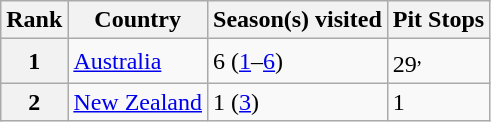<table class="wikitable">
<tr>
<th>Rank</th>
<th>Country</th>
<th>Season(s) visited</th>
<th>Pit Stops</th>
</tr>
<tr>
<th style="text-align:center;">1</th>
<td><a href='#'>Australia</a></td>
<td>6 (<a href='#'>1</a>–<a href='#'>6</a>)</td>
<td>29<sup>,</sup></td>
</tr>
<tr>
<th style="text-align:center;">2</th>
<td><a href='#'>New Zealand</a></td>
<td>1 (<a href='#'>3</a>)</td>
<td>1</td>
</tr>
</table>
